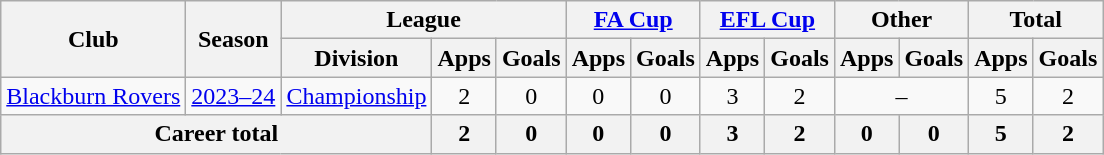<table class=wikitable style=text-align:center>
<tr>
<th rowspan=2>Club</th>
<th rowspan=2>Season</th>
<th colspan=3>League</th>
<th colspan=2><a href='#'>FA Cup</a></th>
<th colspan=2><a href='#'>EFL Cup</a></th>
<th colspan=2>Other</th>
<th colspan=2>Total</th>
</tr>
<tr>
<th>Division</th>
<th>Apps</th>
<th>Goals</th>
<th>Apps</th>
<th>Goals</th>
<th>Apps</th>
<th>Goals</th>
<th>Apps</th>
<th>Goals</th>
<th>Apps</th>
<th>Goals</th>
</tr>
<tr>
<td><a href='#'>Blackburn Rovers</a></td>
<td><a href='#'>2023–24</a></td>
<td><a href='#'>Championship</a></td>
<td>2</td>
<td>0</td>
<td>0</td>
<td>0</td>
<td>3</td>
<td>2</td>
<td colspan="2">–</td>
<td>5</td>
<td>2</td>
</tr>
<tr>
<th colspan=3><strong>Career total</strong></th>
<th>2</th>
<th>0</th>
<th>0</th>
<th>0</th>
<th>3</th>
<th>2</th>
<th>0</th>
<th>0</th>
<th>5</th>
<th>2</th>
</tr>
</table>
